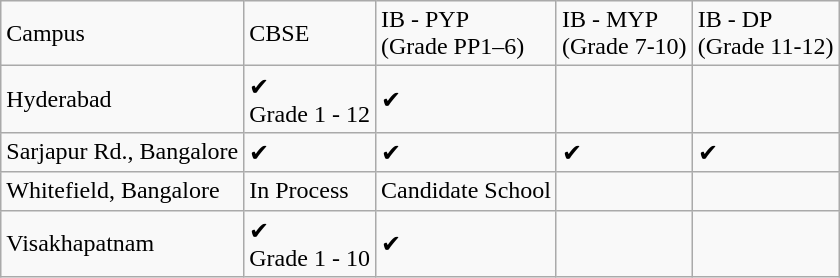<table class="wikitable">
<tr>
<td>Campus</td>
<td>CBSE</td>
<td>IB - PYP<br>(Grade PP1–6)</td>
<td>IB - MYP<br>(Grade 7-10)</td>
<td>IB - DP<br>(Grade 11-12)</td>
</tr>
<tr>
<td>Hyderabad</td>
<td>✔<br>Grade 1 - 12</td>
<td>✔</td>
<td></td>
<td></td>
</tr>
<tr>
<td>Sarjapur Rd., Bangalore</td>
<td>✔</td>
<td>✔</td>
<td>✔</td>
<td>✔</td>
</tr>
<tr>
<td>Whitefield, Bangalore</td>
<td>In Process</td>
<td>Candidate School</td>
<td></td>
<td></td>
</tr>
<tr>
<td>Visakhapatnam</td>
<td>✔<br>Grade 1 - 10</td>
<td>✔</td>
<td></td>
<td></td>
</tr>
</table>
